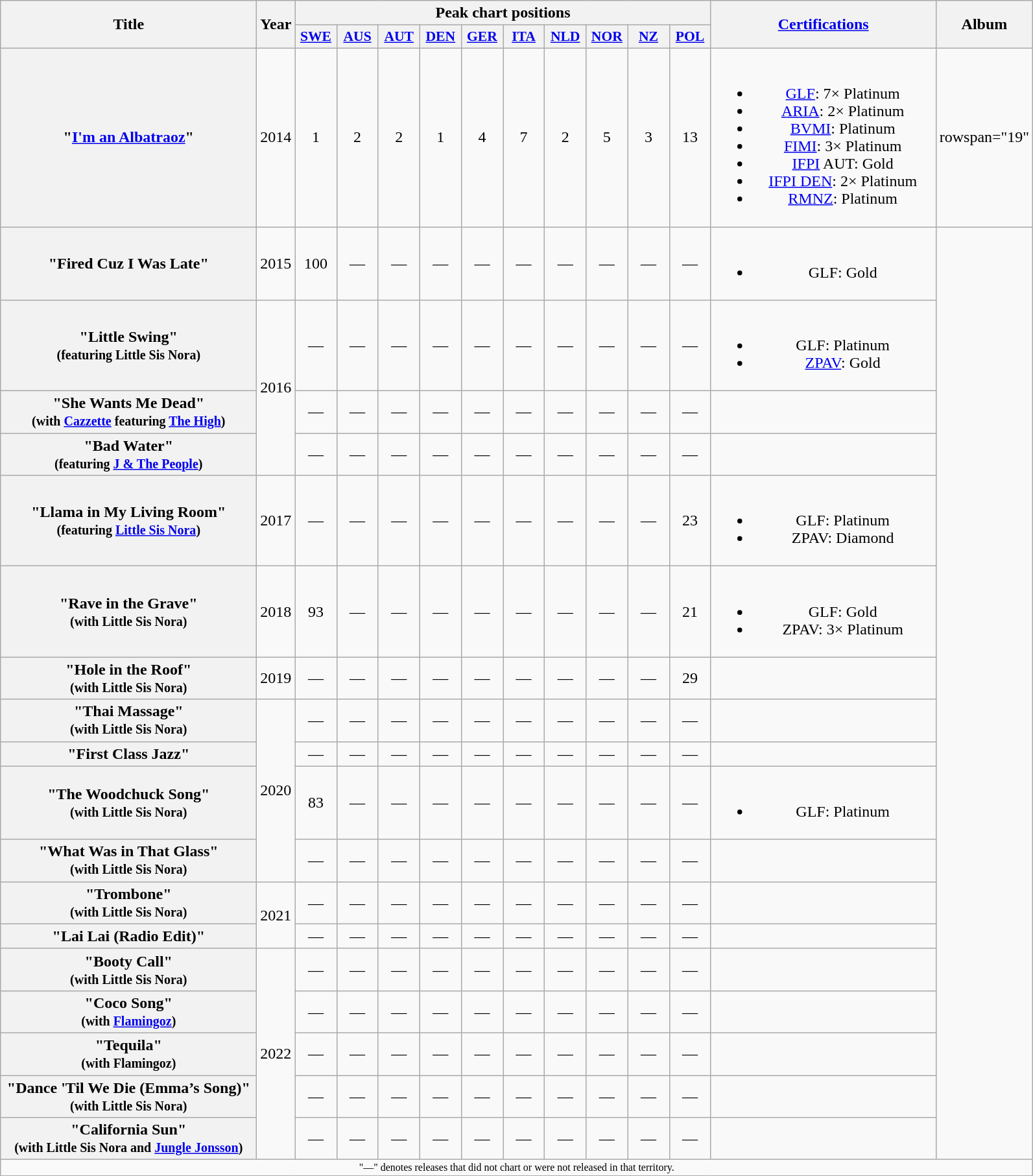<table class="wikitable plainrowheaders" style="text-align:center;">
<tr>
<th scope="col" rowspan="2" style="width:16em;">Title</th>
<th scope="col" rowspan="2">Year</th>
<th colspan="10" scope="col">Peak chart positions</th>
<th scope="col" rowspan="2" style="width:14em;"><a href='#'>Certifications</a></th>
<th scope="col" rowspan="2">Album</th>
</tr>
<tr>
<th scope="col" style="width:2.5em;font-size:90%;"><a href='#'>SWE</a> <br></th>
<th scope="col" style="width:2.5em;font-size:90%;"><a href='#'>AUS</a><br></th>
<th scope="col" style="width:2.5em;font-size:90%;"><a href='#'>AUT</a> <br></th>
<th scope="col" style="width:2.5em;font-size:90%;"><a href='#'>DEN</a> <br></th>
<th scope="col" style="width:2.5em; font-size:90%;"><a href='#'>GER</a> <br></th>
<th scope="col" style="width:2.5em;font-size:90%;"><a href='#'>ITA</a> <br></th>
<th scope="col" style="width:2.5em;font-size:90%;"><a href='#'>NLD</a> <br></th>
<th scope="col" style="width:2.5em;font-size:90%;"><a href='#'>NOR</a> <br></th>
<th scope="col" style="width:2.5em;font-size:90%;"><a href='#'>NZ</a> <br></th>
<th scope="col" style="width:2.5em;font-size:90%;"><a href='#'>POL</a><br></th>
</tr>
<tr>
<th scope="row">"<a href='#'>I'm an Albatraoz</a>"</th>
<td>2014</td>
<td>1</td>
<td>2</td>
<td>2</td>
<td>1</td>
<td>4</td>
<td>7</td>
<td>2</td>
<td>5</td>
<td>3</td>
<td>13</td>
<td><br><ul><li><a href='#'>GLF</a>: 7× Platinum</li><li><a href='#'>ARIA</a>: 2× Platinum</li><li><a href='#'>BVMI</a>: Platinum</li><li><a href='#'>FIMI</a>: 3× Platinum</li><li><a href='#'>IFPI</a> AUT: Gold</li><li><a href='#'>IFPI DEN</a>: 2× Platinum</li><li><a href='#'>RMNZ</a>: Platinum</li></ul></td>
<td>rowspan="19" </td>
</tr>
<tr>
<th scope="row">"Fired Cuz I Was Late"</th>
<td>2015</td>
<td>100</td>
<td>—</td>
<td>—</td>
<td>—</td>
<td>—</td>
<td>—</td>
<td>—</td>
<td>—</td>
<td>—</td>
<td>—</td>
<td><br><ul><li>GLF: Gold</li></ul></td>
</tr>
<tr>
<th scope="row">"Little Swing"<br><small>(featuring Little Sis Nora)</small></th>
<td rowspan="3">2016</td>
<td>—</td>
<td>—</td>
<td>—</td>
<td>—</td>
<td>—</td>
<td>—</td>
<td>—</td>
<td>—</td>
<td>—</td>
<td>—</td>
<td><br><ul><li>GLF: Platinum</li><li><a href='#'>ZPAV</a>: Gold</li></ul></td>
</tr>
<tr>
<th scope="row">"She Wants Me Dead"<br><small>(with <a href='#'>Cazzette</a> featuring <a href='#'>The High</a>)</small></th>
<td>—</td>
<td>—</td>
<td>—</td>
<td>—</td>
<td>—</td>
<td>—</td>
<td>—</td>
<td>—</td>
<td>—</td>
<td>—</td>
<td></td>
</tr>
<tr>
<th scope="row">"Bad Water"<br><small>(featuring <a href='#'>J & The People</a>)</small></th>
<td>—</td>
<td>—</td>
<td>—</td>
<td>—</td>
<td>—</td>
<td>—</td>
<td>—</td>
<td>—</td>
<td>—</td>
<td>—</td>
<td></td>
</tr>
<tr>
<th scope="row">"Llama in My Living Room"<br><small>(featuring <a href='#'>Little Sis Nora</a>)</small></th>
<td>2017</td>
<td>—</td>
<td>—</td>
<td>—</td>
<td>—</td>
<td>—</td>
<td>—</td>
<td>—</td>
<td>—</td>
<td>—</td>
<td>23</td>
<td><br><ul><li>GLF: Platinum</li><li>ZPAV: Diamond</li></ul></td>
</tr>
<tr>
<th scope="row">"Rave in the Grave"<br><small>(with Little Sis Nora)</small></th>
<td>2018</td>
<td>93</td>
<td>—</td>
<td>—</td>
<td>—</td>
<td>—</td>
<td>—</td>
<td>—</td>
<td>—</td>
<td>—</td>
<td>21</td>
<td><br><ul><li>GLF: Gold</li><li>ZPAV: 3× Platinum</li></ul></td>
</tr>
<tr>
<th scope="row">"Hole in the Roof"<br><small>(with Little Sis Nora)</small></th>
<td>2019</td>
<td>—</td>
<td>—</td>
<td>—</td>
<td>—</td>
<td>—</td>
<td>—</td>
<td>—</td>
<td>—</td>
<td>—</td>
<td>29</td>
<td></td>
</tr>
<tr>
<th scope="row">"Thai Massage"<br><small>(with Little Sis Nora)</small></th>
<td rowspan="4">2020</td>
<td>—</td>
<td>—</td>
<td>—</td>
<td>—</td>
<td>—</td>
<td>—</td>
<td>—</td>
<td>—</td>
<td>—</td>
<td>—</td>
<td></td>
</tr>
<tr>
<th scope="row">"First Class Jazz"</th>
<td>—</td>
<td>—</td>
<td>—</td>
<td>—</td>
<td>—</td>
<td>—</td>
<td>—</td>
<td>—</td>
<td>—</td>
<td>—</td>
<td></td>
</tr>
<tr>
<th scope="row">"The Woodchuck Song"<br><small>(with Little Sis Nora)</small></th>
<td>83</td>
<td>—</td>
<td>—</td>
<td>—</td>
<td>—</td>
<td>—</td>
<td>—</td>
<td>—</td>
<td>—</td>
<td>—</td>
<td><br><ul><li>GLF: Platinum</li></ul></td>
</tr>
<tr>
<th scope="row">"What Was in That Glass"<br><small>(with Little Sis Nora)</small></th>
<td>—</td>
<td>—</td>
<td>—</td>
<td>—</td>
<td>—</td>
<td>—</td>
<td>—</td>
<td>—</td>
<td>—</td>
<td>—</td>
<td></td>
</tr>
<tr>
<th scope="row">"Trombone"<br><small>(with Little Sis Nora)</small></th>
<td rowspan="2">2021</td>
<td>—</td>
<td>—</td>
<td>—</td>
<td>—</td>
<td>—</td>
<td>—</td>
<td>—</td>
<td>—</td>
<td>—</td>
<td>—</td>
<td></td>
</tr>
<tr>
<th scope="row">"Lai Lai (Radio Edit)"</th>
<td>—</td>
<td>—</td>
<td>—</td>
<td>—</td>
<td>—</td>
<td>—</td>
<td>—</td>
<td>—</td>
<td>—</td>
<td>—</td>
<td></td>
</tr>
<tr>
<th scope="row">"Booty Call"<br><small>(with Little Sis Nora)</small></th>
<td rowspan="5">2022</td>
<td>—</td>
<td>—</td>
<td>—</td>
<td>—</td>
<td>—</td>
<td>—</td>
<td>—</td>
<td>—</td>
<td>—</td>
<td>—</td>
<td></td>
</tr>
<tr>
<th scope="row">"Coco Song"<br><small>(with <a href='#'>Flamingoz</a>)</small></th>
<td>—</td>
<td>—</td>
<td>—</td>
<td>—</td>
<td>—</td>
<td>—</td>
<td>—</td>
<td>—</td>
<td>—</td>
<td>—</td>
<td></td>
</tr>
<tr>
<th scope="row">"Tequila"<br><small>(with Flamingoz)</small></th>
<td>—</td>
<td>—</td>
<td>—</td>
<td>—</td>
<td>—</td>
<td>—</td>
<td>—</td>
<td>—</td>
<td>—</td>
<td>—</td>
<td></td>
</tr>
<tr>
<th scope="row">"Dance 'Til We Die (Emma’s Song)"<br><small>(with Little Sis Nora)</small></th>
<td>—</td>
<td>—</td>
<td>—</td>
<td>—</td>
<td>—</td>
<td>—</td>
<td>—</td>
<td>—</td>
<td>—</td>
<td>—</td>
<td></td>
</tr>
<tr>
<th scope="row">"California Sun"<br><small>(with Little Sis Nora and <a href='#'>Jungle Jonsson</a>)</small></th>
<td>—</td>
<td>—</td>
<td>—</td>
<td>—</td>
<td>—</td>
<td>—</td>
<td>—</td>
<td>—</td>
<td>—</td>
<td>—</td>
<td></td>
</tr>
<tr>
<td colspan="16" style="text-align:center; font-size:8pt;">"—" denotes releases that did not chart or were not released in that territory.</td>
</tr>
</table>
